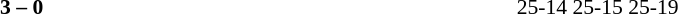<table width=100% cellspacing=1>
<tr>
<th width=20%></th>
<th width=12%></th>
<th width=20%></th>
<th width=33%></th>
<td></td>
</tr>
<tr style=font-size:90%>
<td align=right><strong></strong></td>
<td align=center><strong>3 – 0</strong></td>
<td></td>
<td>25-14 25-15 25-19</td>
</tr>
</table>
